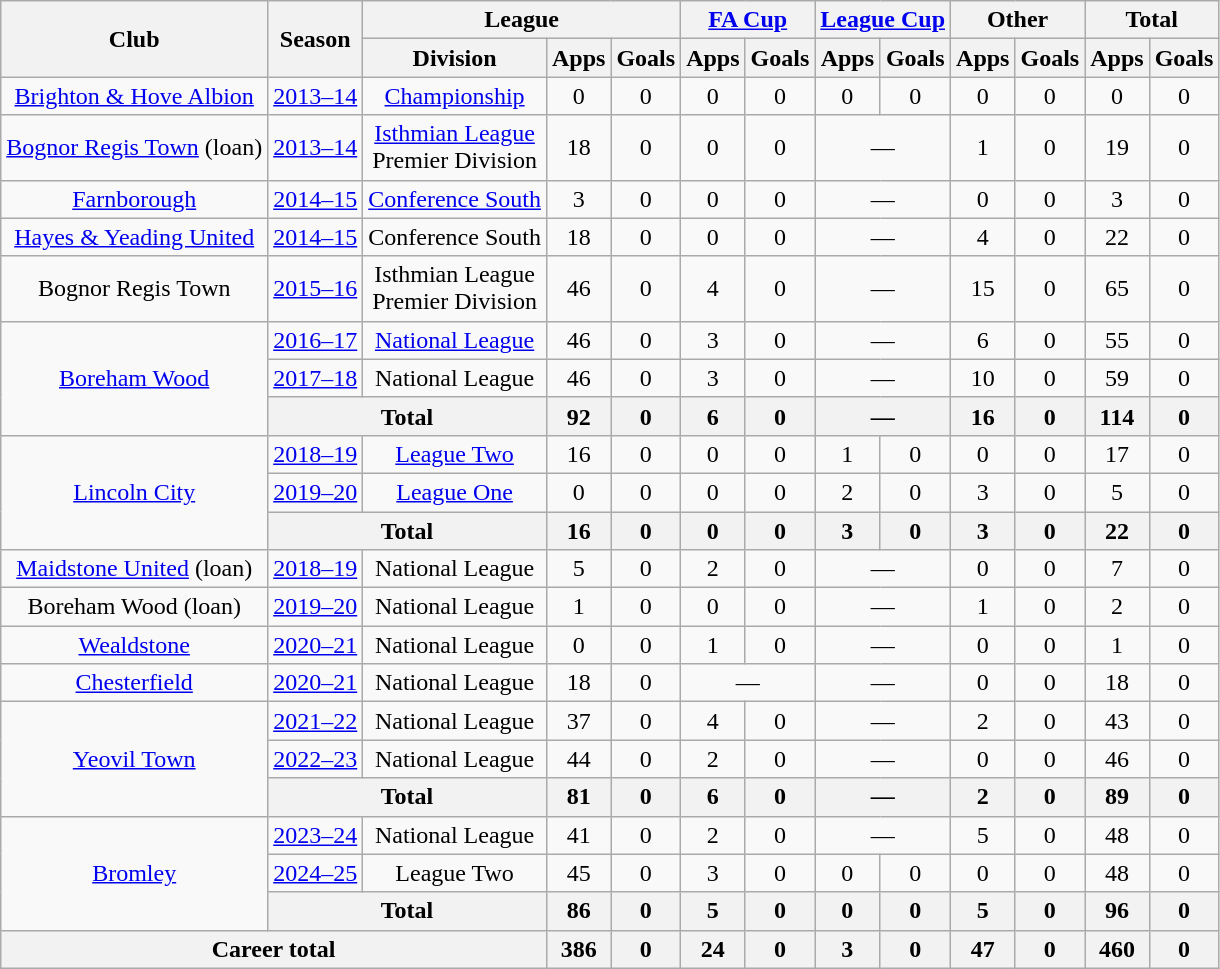<table class="wikitable" style="text-align: center;">
<tr>
<th rowspan="2">Club</th>
<th rowspan="2">Season</th>
<th colspan="3">League</th>
<th colspan="2"><a href='#'>FA Cup</a></th>
<th colspan="2"><a href='#'>League Cup</a></th>
<th colspan="2">Other</th>
<th colspan="2">Total</th>
</tr>
<tr>
<th>Division</th>
<th>Apps</th>
<th>Goals</th>
<th>Apps</th>
<th>Goals</th>
<th>Apps</th>
<th>Goals</th>
<th>Apps</th>
<th>Goals</th>
<th>Apps</th>
<th>Goals</th>
</tr>
<tr>
<td><a href='#'>Brighton & Hove Albion</a></td>
<td><a href='#'>2013–14</a></td>
<td><a href='#'>Championship</a></td>
<td>0</td>
<td>0</td>
<td>0</td>
<td>0</td>
<td>0</td>
<td>0</td>
<td>0</td>
<td>0</td>
<td>0</td>
<td>0</td>
</tr>
<tr>
<td><a href='#'>Bognor Regis Town</a> (loan)</td>
<td><a href='#'>2013–14</a></td>
<td><a href='#'>Isthmian League</a><br>Premier Division</td>
<td>18</td>
<td>0</td>
<td>0</td>
<td>0</td>
<td colspan=2>—</td>
<td>1</td>
<td>0</td>
<td>19</td>
<td>0</td>
</tr>
<tr>
<td><a href='#'>Farnborough</a></td>
<td><a href='#'>2014–15</a></td>
<td><a href='#'>Conference South</a></td>
<td>3</td>
<td>0</td>
<td>0</td>
<td>0</td>
<td colspan=2>—</td>
<td>0</td>
<td>0</td>
<td>3</td>
<td>0</td>
</tr>
<tr>
<td><a href='#'>Hayes & Yeading United</a></td>
<td><a href='#'>2014–15</a></td>
<td>Conference South</td>
<td>18</td>
<td>0</td>
<td>0</td>
<td>0</td>
<td colspan=2>—</td>
<td>4</td>
<td>0</td>
<td>22</td>
<td>0</td>
</tr>
<tr>
<td>Bognor Regis Town</td>
<td><a href='#'>2015–16</a></td>
<td>Isthmian League<br>Premier Division</td>
<td>46</td>
<td>0</td>
<td>4</td>
<td>0</td>
<td colspan=2>—</td>
<td>15</td>
<td>0</td>
<td>65</td>
<td>0</td>
</tr>
<tr>
<td rowspan="3"><a href='#'>Boreham Wood</a></td>
<td><a href='#'>2016–17</a></td>
<td><a href='#'>National League</a></td>
<td>46</td>
<td>0</td>
<td>3</td>
<td>0</td>
<td colspan=2>—</td>
<td>6</td>
<td>0</td>
<td>55</td>
<td>0</td>
</tr>
<tr>
<td><a href='#'>2017–18</a></td>
<td>National League</td>
<td>46</td>
<td>0</td>
<td>3</td>
<td>0</td>
<td colspan=2>—</td>
<td>10</td>
<td>0</td>
<td>59</td>
<td>0</td>
</tr>
<tr>
<th colspan="2">Total</th>
<th>92</th>
<th>0</th>
<th>6</th>
<th>0</th>
<th colspan="2">—</th>
<th>16</th>
<th>0</th>
<th>114</th>
<th>0</th>
</tr>
<tr>
<td rowspan="3"><a href='#'>Lincoln City</a></td>
<td><a href='#'>2018–19</a></td>
<td><a href='#'>League Two</a></td>
<td>16</td>
<td>0</td>
<td>0</td>
<td>0</td>
<td>1</td>
<td>0</td>
<td>0</td>
<td>0</td>
<td>17</td>
<td>0</td>
</tr>
<tr>
<td><a href='#'>2019–20</a></td>
<td><a href='#'>League One</a></td>
<td>0</td>
<td>0</td>
<td>0</td>
<td>0</td>
<td>2</td>
<td>0</td>
<td>3</td>
<td>0</td>
<td>5</td>
<td>0</td>
</tr>
<tr>
<th colspan="2">Total</th>
<th>16</th>
<th>0</th>
<th>0</th>
<th>0</th>
<th>3</th>
<th>0</th>
<th>3</th>
<th>0</th>
<th>22</th>
<th>0</th>
</tr>
<tr>
<td><a href='#'>Maidstone United</a> (loan)</td>
<td><a href='#'>2018–19</a></td>
<td>National League</td>
<td>5</td>
<td>0</td>
<td>2</td>
<td>0</td>
<td colspan=2>—</td>
<td>0</td>
<td>0</td>
<td>7</td>
<td>0</td>
</tr>
<tr>
<td>Boreham Wood (loan)</td>
<td><a href='#'>2019–20</a></td>
<td>National League</td>
<td>1</td>
<td>0</td>
<td>0</td>
<td>0</td>
<td colspan=2>—</td>
<td>1</td>
<td>0</td>
<td>2</td>
<td>0</td>
</tr>
<tr>
<td><a href='#'>Wealdstone</a></td>
<td><a href='#'>2020–21</a></td>
<td>National League</td>
<td>0</td>
<td>0</td>
<td>1</td>
<td>0</td>
<td colspan=2>—</td>
<td>0</td>
<td>0</td>
<td>1</td>
<td>0</td>
</tr>
<tr>
<td><a href='#'>Chesterfield</a></td>
<td><a href='#'>2020–21</a></td>
<td>National League</td>
<td>18</td>
<td>0</td>
<td colspan=2>—</td>
<td colspan=2>—</td>
<td>0</td>
<td>0</td>
<td>18</td>
<td>0</td>
</tr>
<tr>
<td rowspan="3"><a href='#'>Yeovil Town</a></td>
<td><a href='#'>2021–22</a></td>
<td>National League</td>
<td>37</td>
<td>0</td>
<td>4</td>
<td>0</td>
<td colspan=2>—</td>
<td>2</td>
<td>0</td>
<td>43</td>
<td>0</td>
</tr>
<tr>
<td><a href='#'>2022–23</a></td>
<td>National League</td>
<td>44</td>
<td>0</td>
<td>2</td>
<td>0</td>
<td colspan=2>—</td>
<td>0</td>
<td>0</td>
<td>46</td>
<td>0</td>
</tr>
<tr>
<th colspan="2">Total</th>
<th>81</th>
<th>0</th>
<th>6</th>
<th>0</th>
<th colspan=2>—</th>
<th>2</th>
<th>0</th>
<th>89</th>
<th>0</th>
</tr>
<tr>
<td rowspan="3"><a href='#'>Bromley</a></td>
<td><a href='#'>2023–24</a></td>
<td>National League</td>
<td>41</td>
<td>0</td>
<td>2</td>
<td>0</td>
<td colspan=2>—</td>
<td>5</td>
<td>0</td>
<td>48</td>
<td>0</td>
</tr>
<tr>
<td><a href='#'>2024–25</a></td>
<td>League Two</td>
<td>45</td>
<td>0</td>
<td>3</td>
<td>0</td>
<td>0</td>
<td>0</td>
<td>0</td>
<td>0</td>
<td>48</td>
<td>0</td>
</tr>
<tr>
<th colspan="2">Total</th>
<th>86</th>
<th>0</th>
<th>5</th>
<th>0</th>
<th>0</th>
<th>0</th>
<th>5</th>
<th>0</th>
<th>96</th>
<th>0</th>
</tr>
<tr>
<th colspan="3">Career total</th>
<th>386</th>
<th>0</th>
<th>24</th>
<th>0</th>
<th>3</th>
<th>0</th>
<th>47</th>
<th>0</th>
<th>460</th>
<th>0</th>
</tr>
</table>
